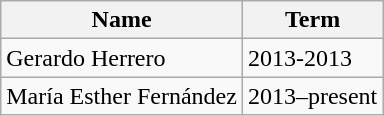<table class="wikitable">
<tr>
<th>Name</th>
<th>Term</th>
</tr>
<tr>
<td>Gerardo Herrero</td>
<td>2013-2013</td>
</tr>
<tr>
<td>María Esther Fernández</td>
<td>2013–present</td>
</tr>
</table>
